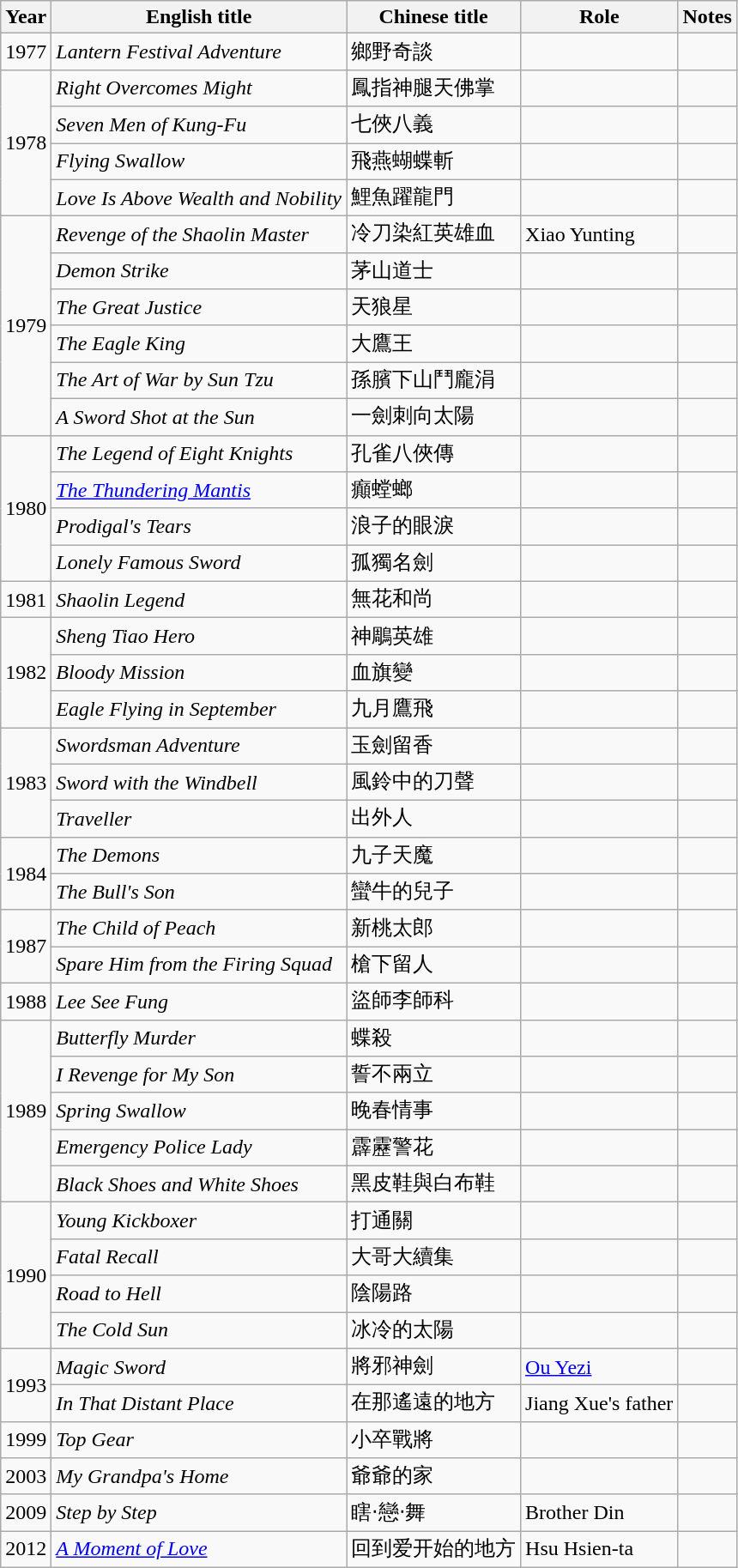<table class="wikitable sortable">
<tr>
<th>Year</th>
<th>English title</th>
<th>Chinese title</th>
<th>Role</th>
<th class="unsortable">Notes</th>
</tr>
<tr>
<td>1977</td>
<td><em>Lantern Festival Adventure</em></td>
<td>鄉野奇談</td>
<td></td>
<td></td>
</tr>
<tr>
<td rowspan=4>1978</td>
<td><em>Right Overcomes Might</em></td>
<td>鳳指神腿天佛掌</td>
<td></td>
<td></td>
</tr>
<tr>
<td><em>Seven Men of Kung-Fu</em></td>
<td>七俠八義</td>
<td></td>
<td></td>
</tr>
<tr>
<td><em>Flying Swallow</em></td>
<td>飛燕蝴蝶斬</td>
<td></td>
<td></td>
</tr>
<tr>
<td><em>Love Is Above Wealth and Nobility</em></td>
<td>鯉魚躍龍門</td>
<td></td>
<td></td>
</tr>
<tr>
<td rowspan=6>1979</td>
<td><em>Revenge of the Shaolin Master</em></td>
<td>冷刀染紅英雄血</td>
<td>Xiao Yunting</td>
<td></td>
</tr>
<tr>
<td><em>Demon Strike</em></td>
<td>茅山道士</td>
<td></td>
<td></td>
</tr>
<tr>
<td><em>The Great Justice</em></td>
<td>天狼星</td>
<td></td>
<td></td>
</tr>
<tr>
<td><em>The Eagle King</em></td>
<td>大鷹王</td>
<td></td>
<td></td>
</tr>
<tr>
<td><em>The Art of War by Sun Tzu</em></td>
<td>孫臏下山鬥龐涓</td>
<td></td>
<td></td>
</tr>
<tr>
<td><em>A Sword Shot at the Sun</em></td>
<td>一劍刺向太陽</td>
<td></td>
<td></td>
</tr>
<tr>
<td rowspan=4>1980</td>
<td><em>The Legend of Eight Knights</em></td>
<td>孔雀八俠傳</td>
<td></td>
<td></td>
</tr>
<tr>
<td><em><a href='#'>The Thundering Mantis</a></em></td>
<td>癲螳螂</td>
<td></td>
<td></td>
</tr>
<tr>
<td><em>Prodigal's Tears</em></td>
<td>浪子的眼淚</td>
<td></td>
<td></td>
</tr>
<tr>
<td><em>Lonely Famous Sword</em></td>
<td>孤獨名劍</td>
<td></td>
<td></td>
</tr>
<tr>
<td>1981</td>
<td><em>Shaolin Legend</em></td>
<td>無花和尚</td>
<td></td>
<td></td>
</tr>
<tr>
<td rowspan=3>1982</td>
<td><em>Sheng Tiao Hero</em></td>
<td>神鵰英雄</td>
<td></td>
<td></td>
</tr>
<tr>
<td><em>Bloody Mission</em></td>
<td>血旗變</td>
<td></td>
<td></td>
</tr>
<tr>
<td><em>Eagle Flying in September</em></td>
<td>九月鷹飛</td>
<td></td>
<td></td>
</tr>
<tr>
<td rowspan=3>1983</td>
<td><em>Swordsman Adventure</em></td>
<td>玉劍留香</td>
<td></td>
<td></td>
</tr>
<tr>
<td><em>Sword with the Windbell</em></td>
<td>風鈴中的刀聲</td>
<td></td>
<td></td>
</tr>
<tr>
<td><em>Traveller</em></td>
<td>出外人</td>
<td></td>
<td></td>
</tr>
<tr>
<td rowspan=2>1984</td>
<td><em>The Demons</em></td>
<td>九子天魔</td>
<td></td>
<td></td>
</tr>
<tr>
<td><em>The Bull's Son</em></td>
<td>蠻牛的兒子</td>
<td></td>
<td></td>
</tr>
<tr>
<td rowspan=2>1987</td>
<td><em>The Child of Peach</em></td>
<td>新桃太郎</td>
<td></td>
<td></td>
</tr>
<tr>
<td><em>Spare Him from the Firing Squad</em></td>
<td>槍下留人</td>
<td></td>
<td></td>
</tr>
<tr>
<td>1988</td>
<td><em>Lee See Fung</em></td>
<td>盜師李師科</td>
<td></td>
<td></td>
</tr>
<tr>
<td rowspan=5>1989</td>
<td><em>Butterfly Murder</em></td>
<td>蝶殺</td>
<td></td>
<td></td>
</tr>
<tr>
<td><em>I Revenge for My Son</em></td>
<td>誓不兩立</td>
<td></td>
<td></td>
</tr>
<tr>
<td><em>Spring Swallow</em></td>
<td>晚春情事</td>
<td></td>
<td></td>
</tr>
<tr>
<td><em>Emergency Police Lady</em></td>
<td>霹靂警花</td>
<td></td>
<td></td>
</tr>
<tr>
<td><em>Black Shoes and White Shoes</em></td>
<td>黑皮鞋與白布鞋</td>
<td></td>
<td></td>
</tr>
<tr>
<td rowspan=4>1990</td>
<td><em>Young Kickboxer</em></td>
<td>打通關</td>
<td></td>
<td></td>
</tr>
<tr>
<td><em>Fatal Recall</em></td>
<td>大哥大續集</td>
<td></td>
<td></td>
</tr>
<tr>
<td><em>Road to Hell</em></td>
<td>陰陽路</td>
<td></td>
<td></td>
</tr>
<tr>
<td><em>The Cold Sun</em></td>
<td>冰冷的太陽</td>
<td></td>
<td></td>
</tr>
<tr>
<td rowspan=2>1993</td>
<td><em>Magic Sword</em></td>
<td>將邪神劍</td>
<td><a href='#'>Ou Yezi</a></td>
<td></td>
</tr>
<tr>
<td><em>In That Distant Place</em></td>
<td>在那遙遠的地方</td>
<td>Jiang Xue's father</td>
<td></td>
</tr>
<tr>
<td>1999</td>
<td><em>Top Gear</em></td>
<td>小卒戰將</td>
<td></td>
<td></td>
</tr>
<tr>
<td>2003</td>
<td><em>My Grandpa's Home</em></td>
<td>爺爺的家</td>
<td></td>
<td></td>
</tr>
<tr>
<td>2009</td>
<td><em>Step by Step</em></td>
<td>瞎‧戀‧舞</td>
<td>Brother Din</td>
<td></td>
</tr>
<tr>
<td>2012</td>
<td><em><a href='#'>A Moment of Love</a></em></td>
<td>回到爱开始的地方</td>
<td>Hsu Hsien-ta</td>
<td></td>
</tr>
</table>
